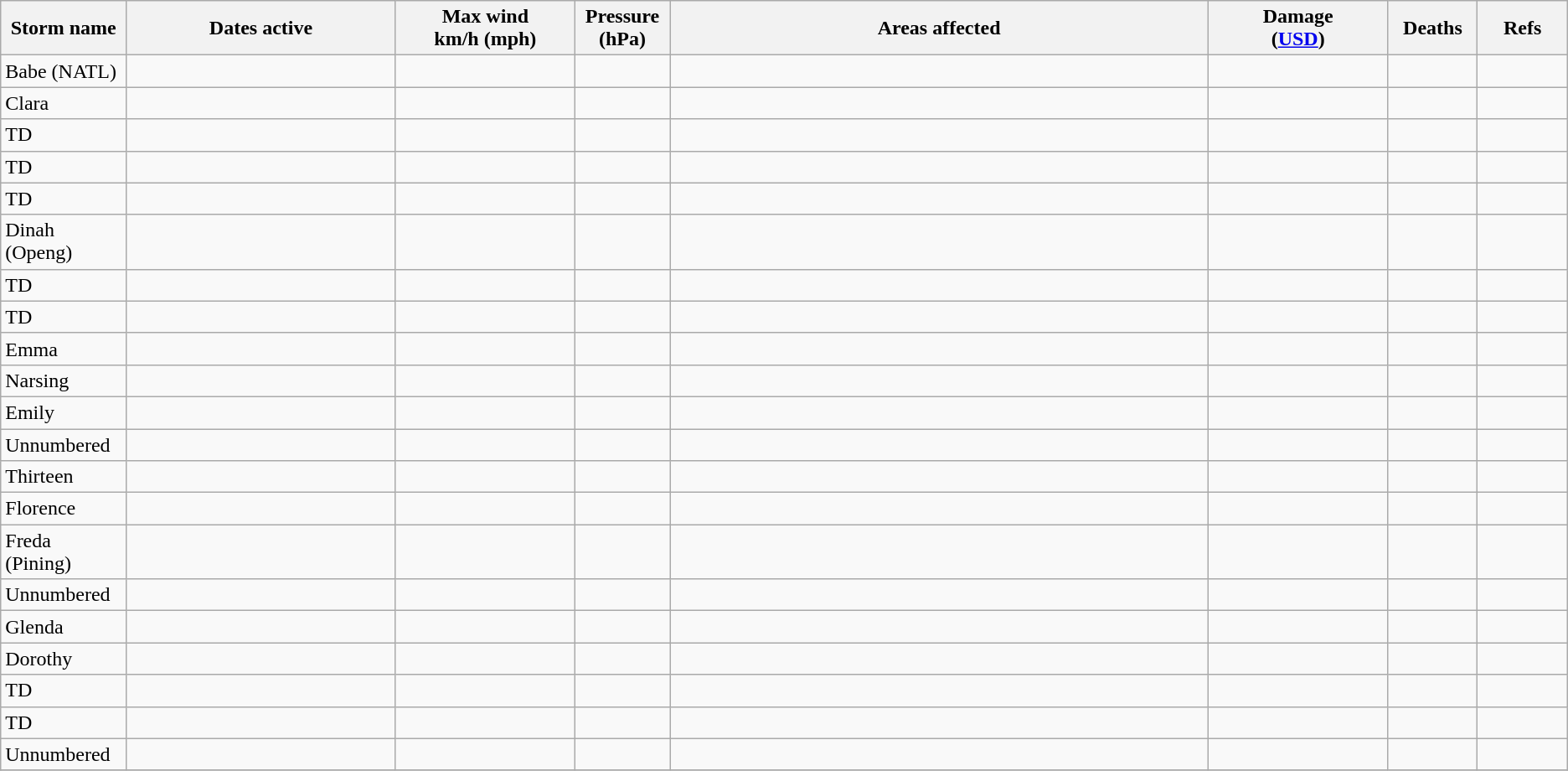<table class="wikitable sortable">
<tr>
<th width="5%">Storm name</th>
<th width="15%">Dates active</th>
<th width="10%">Max wind<br>km/h (mph)</th>
<th width="5%">Pressure<br>(hPa)</th>
<th width="30%">Areas affected</th>
<th width="10%">Damage<br>(<a href='#'>USD</a>)</th>
<th width="5%">Deaths</th>
<th width="5%">Refs</th>
</tr>
<tr>
<td>Babe (NATL)</td>
<td></td>
<td></td>
<td></td>
<td></td>
<td></td>
<td></td>
<td></td>
</tr>
<tr>
<td>Clara</td>
<td></td>
<td></td>
<td></td>
<td></td>
<td></td>
<td></td>
<td></td>
</tr>
<tr>
<td>TD</td>
<td></td>
<td></td>
<td></td>
<td></td>
<td></td>
<td></td>
<td></td>
</tr>
<tr>
<td>TD</td>
<td></td>
<td></td>
<td></td>
<td></td>
<td></td>
<td></td>
<td></td>
</tr>
<tr>
<td>TD</td>
<td></td>
<td></td>
<td></td>
<td></td>
<td></td>
<td></td>
<td></td>
</tr>
<tr>
<td>Dinah (Openg)</td>
<td></td>
<td></td>
<td></td>
<td></td>
<td></td>
<td></td>
<td></td>
</tr>
<tr>
<td>TD</td>
<td></td>
<td></td>
<td></td>
<td></td>
<td></td>
<td></td>
<td></td>
</tr>
<tr>
<td>TD</td>
<td></td>
<td></td>
<td></td>
<td></td>
<td></td>
<td></td>
<td></td>
</tr>
<tr>
<td>Emma</td>
<td></td>
<td></td>
<td></td>
<td></td>
<td></td>
<td></td>
<td></td>
</tr>
<tr>
<td>Narsing</td>
<td></td>
<td></td>
<td></td>
<td></td>
<td></td>
<td></td>
<td></td>
</tr>
<tr>
<td>Emily</td>
<td></td>
<td></td>
<td></td>
<td></td>
<td></td>
<td></td>
<td></td>
</tr>
<tr>
<td>Unnumbered</td>
<td></td>
<td></td>
<td></td>
<td></td>
<td></td>
<td></td>
<td></td>
</tr>
<tr>
<td>Thirteen</td>
<td></td>
<td></td>
<td></td>
<td></td>
<td></td>
<td></td>
<td></td>
</tr>
<tr>
<td>Florence</td>
<td></td>
<td></td>
<td></td>
<td></td>
<td></td>
<td></td>
<td></td>
</tr>
<tr>
<td>Freda (Pining)</td>
<td></td>
<td></td>
<td></td>
<td></td>
<td></td>
<td></td>
<td></td>
</tr>
<tr>
<td>Unnumbered</td>
<td></td>
<td></td>
<td></td>
<td></td>
<td></td>
<td></td>
<td></td>
</tr>
<tr>
<td>Glenda</td>
<td></td>
<td></td>
<td></td>
<td></td>
<td></td>
<td></td>
<td></td>
</tr>
<tr>
<td>Dorothy</td>
<td></td>
<td></td>
<td></td>
<td></td>
<td></td>
<td></td>
<td></td>
</tr>
<tr>
<td>TD</td>
<td></td>
<td></td>
<td></td>
<td></td>
<td></td>
<td></td>
<td></td>
</tr>
<tr>
<td>TD</td>
<td></td>
<td></td>
<td></td>
<td></td>
<td></td>
<td></td>
<td></td>
</tr>
<tr>
<td>Unnumbered</td>
<td></td>
<td></td>
<td></td>
<td></td>
<td></td>
<td></td>
<td></td>
</tr>
<tr>
</tr>
</table>
